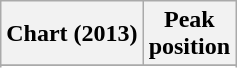<table class="wikitable sortable plainrowheaders" style="text-align:center">
<tr>
<th scope="col">Chart (2013)</th>
<th scope="col">Peak<br>position</th>
</tr>
<tr>
</tr>
<tr>
</tr>
<tr>
</tr>
<tr>
</tr>
<tr>
</tr>
<tr>
</tr>
<tr>
</tr>
<tr>
</tr>
<tr>
</tr>
<tr>
</tr>
<tr>
</tr>
<tr>
</tr>
<tr>
</tr>
<tr>
</tr>
<tr>
</tr>
<tr>
</tr>
<tr>
</tr>
<tr>
</tr>
<tr>
</tr>
<tr>
</tr>
<tr>
</tr>
<tr>
</tr>
</table>
